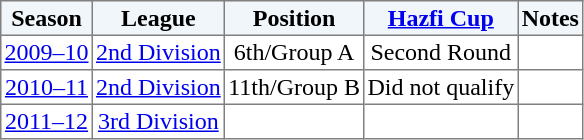<table border="1" cellpadding="2" style="border-collapse:collapse; text-align:center; font-size:normal;">
<tr style="background:#f0f6fa;">
<th>Season</th>
<th>League</th>
<th>Position</th>
<th><a href='#'>Hazfi Cup</a></th>
<th>Notes</th>
</tr>
<tr>
<td><a href='#'>2009–10</a></td>
<td><a href='#'>2nd Division</a></td>
<td>6th/Group A</td>
<td>Second Round</td>
<td></td>
</tr>
<tr>
<td><a href='#'>2010–11</a></td>
<td><a href='#'>2nd Division</a></td>
<td>11th/Group B</td>
<td>Did not qualify</td>
<td></td>
</tr>
<tr>
<td><a href='#'>2011–12</a></td>
<td><a href='#'>3rd Division</a></td>
<td></td>
<td></td>
<td></td>
</tr>
</table>
